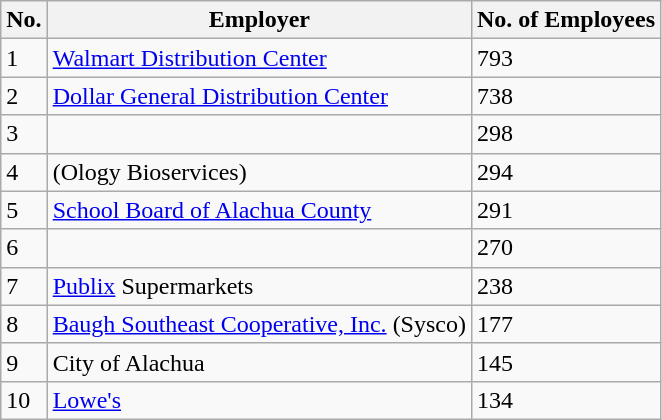<table class="wikitable">
<tr>
<th>No.</th>
<th>Employer</th>
<th>No. of Employees</th>
</tr>
<tr>
<td>1</td>
<td><a href='#'>Walmart Distribution Center</a></td>
<td>793</td>
</tr>
<tr>
<td>2</td>
<td><a href='#'>Dollar General Distribution Center</a></td>
<td>738</td>
</tr>
<tr>
<td>3</td>
<td></td>
<td>298</td>
</tr>
<tr>
<td>4</td>
<td> (Ology Bioservices)</td>
<td>294</td>
</tr>
<tr>
<td>5</td>
<td><a href='#'>School Board of Alachua County</a></td>
<td>291</td>
</tr>
<tr>
<td>6</td>
<td></td>
<td>270</td>
</tr>
<tr>
<td>7</td>
<td><a href='#'>Publix</a> Supermarkets</td>
<td>238</td>
</tr>
<tr>
<td>8</td>
<td><a href='#'>Baugh Southeast Cooperative, Inc.</a> (Sysco)</td>
<td>177</td>
</tr>
<tr>
<td>9</td>
<td>City of Alachua</td>
<td>145</td>
</tr>
<tr>
<td>10</td>
<td><a href='#'>Lowe's</a></td>
<td>134</td>
</tr>
</table>
